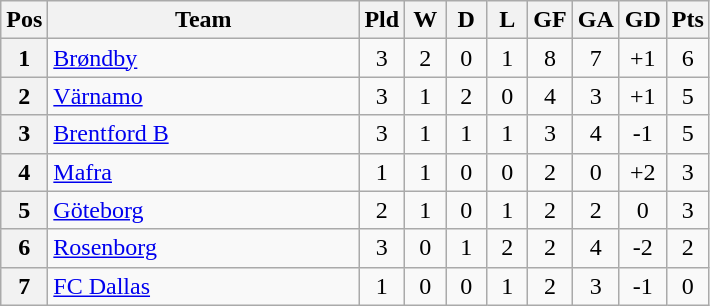<table class="wikitable" style="text-align:center;">
<tr>
<th width=20>Pos</th>
<th width=200>Team</th>
<th width=20>Pld</th>
<th width=20>W</th>
<th width=20>D</th>
<th width=20>L</th>
<th width=20>GF</th>
<th width=20>GA</th>
<th width=20>GD</th>
<th width=20>Pts</th>
</tr>
<tr>
<th>1</th>
<td style="text-align:left"> <a href='#'>Brøndby</a></td>
<td>3</td>
<td>2</td>
<td>0</td>
<td>1</td>
<td>8</td>
<td>7</td>
<td>+1</td>
<td>6</td>
</tr>
<tr>
<th>2</th>
<td style="text-align:left"> <a href='#'>Värnamo</a></td>
<td>3</td>
<td>1</td>
<td>2</td>
<td>0</td>
<td>4</td>
<td>3</td>
<td>+1</td>
<td>5</td>
</tr>
<tr>
<th>3</th>
<td style="text-align:left"> <a href='#'>Brentford B</a></td>
<td>3</td>
<td>1</td>
<td>1</td>
<td>1</td>
<td>3</td>
<td>4</td>
<td>-1</td>
<td>5</td>
</tr>
<tr>
<th>4</th>
<td style="text-align:left"> <a href='#'>Mafra</a></td>
<td>1</td>
<td>1</td>
<td>0</td>
<td>0</td>
<td>2</td>
<td>0</td>
<td>+2</td>
<td>3</td>
</tr>
<tr>
<th>5</th>
<td style="text-align:left"> <a href='#'>Göteborg</a></td>
<td>2</td>
<td>1</td>
<td>0</td>
<td>1</td>
<td>2</td>
<td>2</td>
<td>0</td>
<td>3</td>
</tr>
<tr>
<th>6</th>
<td style="text-align:left"> <a href='#'>Rosenborg</a></td>
<td>3</td>
<td>0</td>
<td>1</td>
<td>2</td>
<td>2</td>
<td>4</td>
<td>-2</td>
<td>2</td>
</tr>
<tr>
<th>7</th>
<td style="text-align:left"> <a href='#'>FC Dallas</a></td>
<td>1</td>
<td>0</td>
<td>0</td>
<td>1</td>
<td>2</td>
<td>3</td>
<td>-1</td>
<td>0</td>
</tr>
</table>
